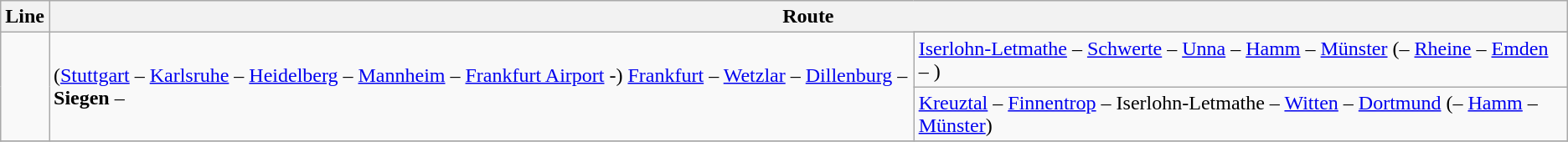<table class="wikitable">
<tr>
<th>Line</th>
<th colspan="2">Route</th>
</tr>
<tr>
<td rowspan="3"></td>
<td rowspan="3">(<a href='#'>Stuttgart</a> – <a href='#'>Karlsruhe</a> – <a href='#'>Heidelberg</a> – <a href='#'>Mannheim</a> – <a href='#'>Frankfurt Airport</a> -) <a href='#'>Frankfurt</a> – <a href='#'>Wetzlar</a> – <a href='#'>Dillenburg</a> – <strong>Siegen</strong> –</td>
</tr>
<tr>
<td><a href='#'>Iserlohn-Letmathe</a> – <a href='#'>Schwerte</a> – <a href='#'>Unna</a> – <a href='#'>Hamm</a> – <a href='#'>Münster</a> (– <a href='#'>Rheine</a> –  <a href='#'>Emden</a> – )</td>
</tr>
<tr>
<td><a href='#'>Kreuztal</a> – <a href='#'>Finnentrop</a> – Iserlohn-Letmathe – <a href='#'>Witten</a> – <a href='#'>Dortmund</a> (– <a href='#'>Hamm</a> – <a href='#'>Münster</a>)</td>
</tr>
<tr>
</tr>
</table>
